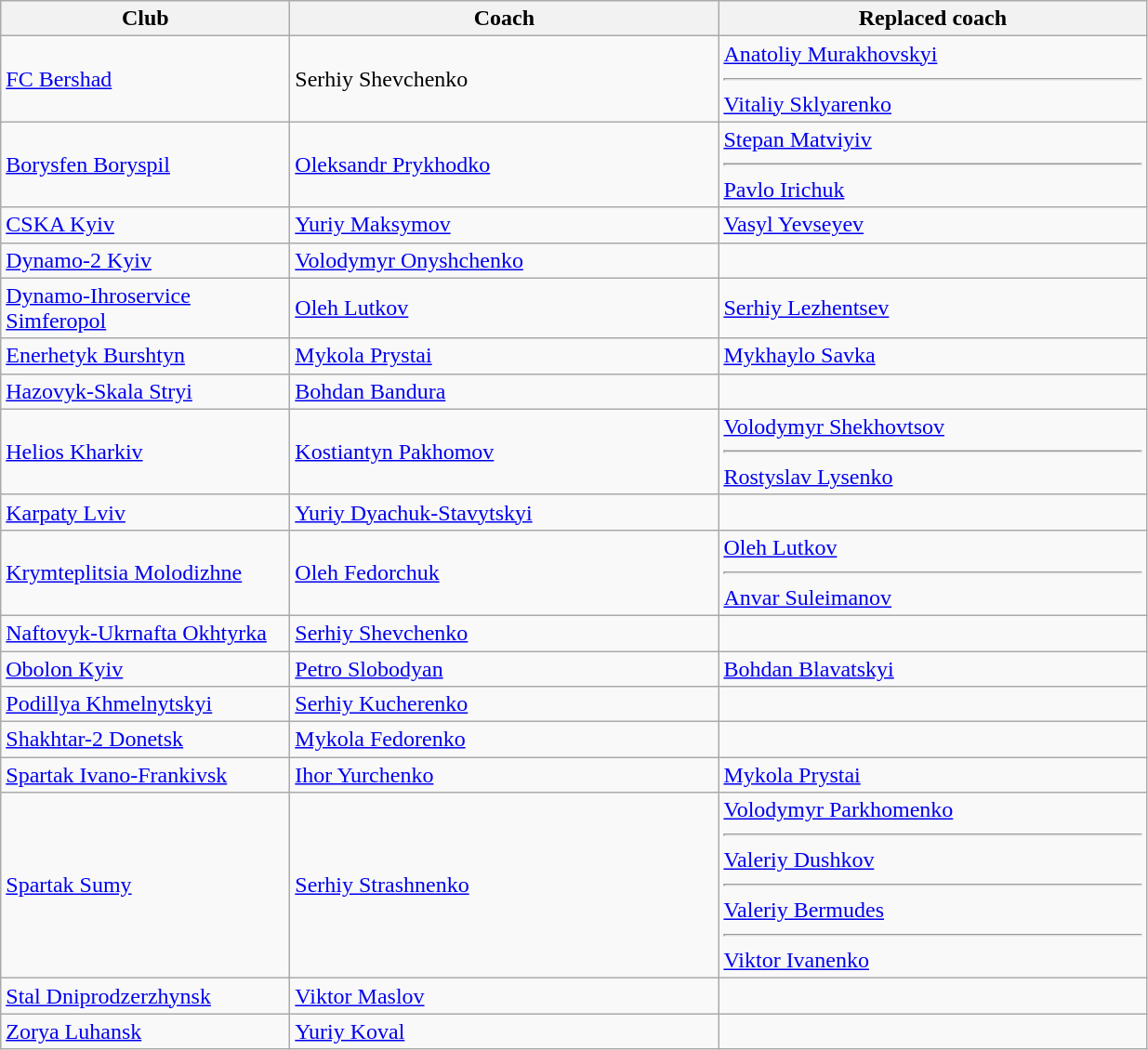<table class="wikitable">
<tr>
<th width="200">Club</th>
<th width="300">Coach</th>
<th width="300">Replaced coach</th>
</tr>
<tr>
<td><a href='#'>FC Bershad</a></td>
<td> Serhiy Shevchenko</td>
<td> <a href='#'>Anatoliy Murakhovskyi</a><hr> <a href='#'>Vitaliy Sklyarenko</a></td>
</tr>
<tr>
<td><a href='#'>Borysfen Boryspil</a></td>
<td> <a href='#'>Oleksandr Prykhodko</a></td>
<td> <a href='#'>Stepan Matviyiv</a><hr> <a href='#'>Pavlo Irichuk</a></td>
</tr>
<tr>
<td><a href='#'>CSKA Kyiv</a></td>
<td> <a href='#'>Yuriy Maksymov</a></td>
<td> <a href='#'>Vasyl Yevseyev</a></td>
</tr>
<tr>
<td><a href='#'>Dynamo-2 Kyiv</a></td>
<td> <a href='#'>Volodymyr Onyshchenko</a></td>
<td></td>
</tr>
<tr>
<td><a href='#'>Dynamo-Ihroservice Simferopol</a></td>
<td> <a href='#'>Oleh Lutkov</a></td>
<td> <a href='#'>Serhiy Lezhentsev</a></td>
</tr>
<tr>
<td><a href='#'>Enerhetyk Burshtyn</a></td>
<td> <a href='#'>Mykola Prystai</a></td>
<td> <a href='#'>Mykhaylo Savka</a></td>
</tr>
<tr>
<td><a href='#'>Hazovyk-Skala Stryi</a></td>
<td> <a href='#'>Bohdan Bandura</a></td>
<td></td>
</tr>
<tr>
<td><a href='#'>Helios Kharkiv</a></td>
<td> <a href='#'>Kostiantyn Pakhomov</a></td>
<td> <a href='#'>Volodymyr Shekhovtsov</a><hr> <a href='#'>Rostyslav Lysenko</a></td>
</tr>
<tr>
<td><a href='#'>Karpaty Lviv</a></td>
<td> <a href='#'>Yuriy Dyachuk-Stavytskyi</a></td>
<td></td>
</tr>
<tr>
<td><a href='#'>Krymteplitsia Molodizhne</a></td>
<td> <a href='#'>Oleh Fedorchuk</a></td>
<td> <a href='#'>Oleh Lutkov</a><hr> <a href='#'>Anvar Suleimanov</a></td>
</tr>
<tr>
<td><a href='#'>Naftovyk-Ukrnafta Okhtyrka</a></td>
<td> <a href='#'>Serhiy Shevchenko</a></td>
<td></td>
</tr>
<tr>
<td><a href='#'>Obolon Kyiv</a></td>
<td> <a href='#'>Petro Slobodyan</a></td>
<td> <a href='#'>Bohdan Blavatskyi</a></td>
</tr>
<tr>
<td><a href='#'>Podillya Khmelnytskyi</a></td>
<td> <a href='#'>Serhiy Kucherenko</a></td>
<td></td>
</tr>
<tr>
<td><a href='#'>Shakhtar-2 Donetsk</a></td>
<td> <a href='#'>Mykola Fedorenko</a></td>
<td></td>
</tr>
<tr>
<td><a href='#'>Spartak Ivano-Frankivsk</a></td>
<td> <a href='#'>Ihor Yurchenko</a></td>
<td> <a href='#'>Mykola Prystai</a></td>
</tr>
<tr>
<td><a href='#'>Spartak Sumy</a></td>
<td> <a href='#'>Serhiy Strashnenko</a></td>
<td> <a href='#'>Volodymyr Parkhomenko</a><hr> <a href='#'>Valeriy Dushkov</a><hr> <a href='#'>Valeriy Bermudes</a><hr> <a href='#'>Viktor Ivanenko</a></td>
</tr>
<tr>
<td><a href='#'>Stal Dniprodzerzhynsk</a></td>
<td> <a href='#'>Viktor Maslov</a></td>
<td></td>
</tr>
<tr>
<td><a href='#'>Zorya Luhansk</a></td>
<td> <a href='#'>Yuriy Koval</a></td>
<td></td>
</tr>
</table>
